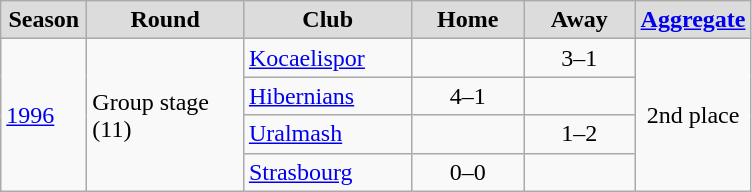<table class="wikitable" style="text-align:center">
<tr>
<th width="50" style="background:#DCDCDC">Season</th>
<th width="97" style="background:#DCDCDC">Round</th>
<th width="105" style="background:#DCDCDC">Club</th>
<th width="67" style="background:#DCDCDC">Home</th>
<th width="67" style="background:#DCDCDC">Away</th>
<th width="67" style="background:#DCDCDC"><a href='#'>Aggregate</a></th>
</tr>
<tr>
<td rowspan="4" align="left"><a href='#'>1996</a></td>
<td rowspan="4" align="left">Group stage (11)</td>
<td align="left"> <a href='#'>Kocaelispor</a></td>
<td></td>
<td>3–1</td>
<td rowspan="4">2nd place</td>
</tr>
<tr>
<td align="left"> <a href='#'>Hibernians</a></td>
<td>4–1</td>
<td></td>
</tr>
<tr>
<td align="left"> <a href='#'>Uralmash</a></td>
<td></td>
<td>1–2</td>
</tr>
<tr>
<td align="left"> <a href='#'>Strasbourg</a></td>
<td>0–0</td>
<td></td>
</tr>
</table>
